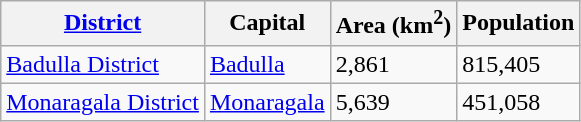<table class="wikitable">
<tr>
<th><a href='#'>District</a></th>
<th>Capital</th>
<th>Area (km<sup>2</sup>)</th>
<th>Population</th>
</tr>
<tr>
<td><a href='#'>Badulla District</a></td>
<td><a href='#'>Badulla</a></td>
<td>2,861</td>
<td>815,405</td>
</tr>
<tr>
<td><a href='#'>Monaragala District</a></td>
<td><a href='#'>Monaragala</a></td>
<td>5,639</td>
<td>451,058</td>
</tr>
</table>
